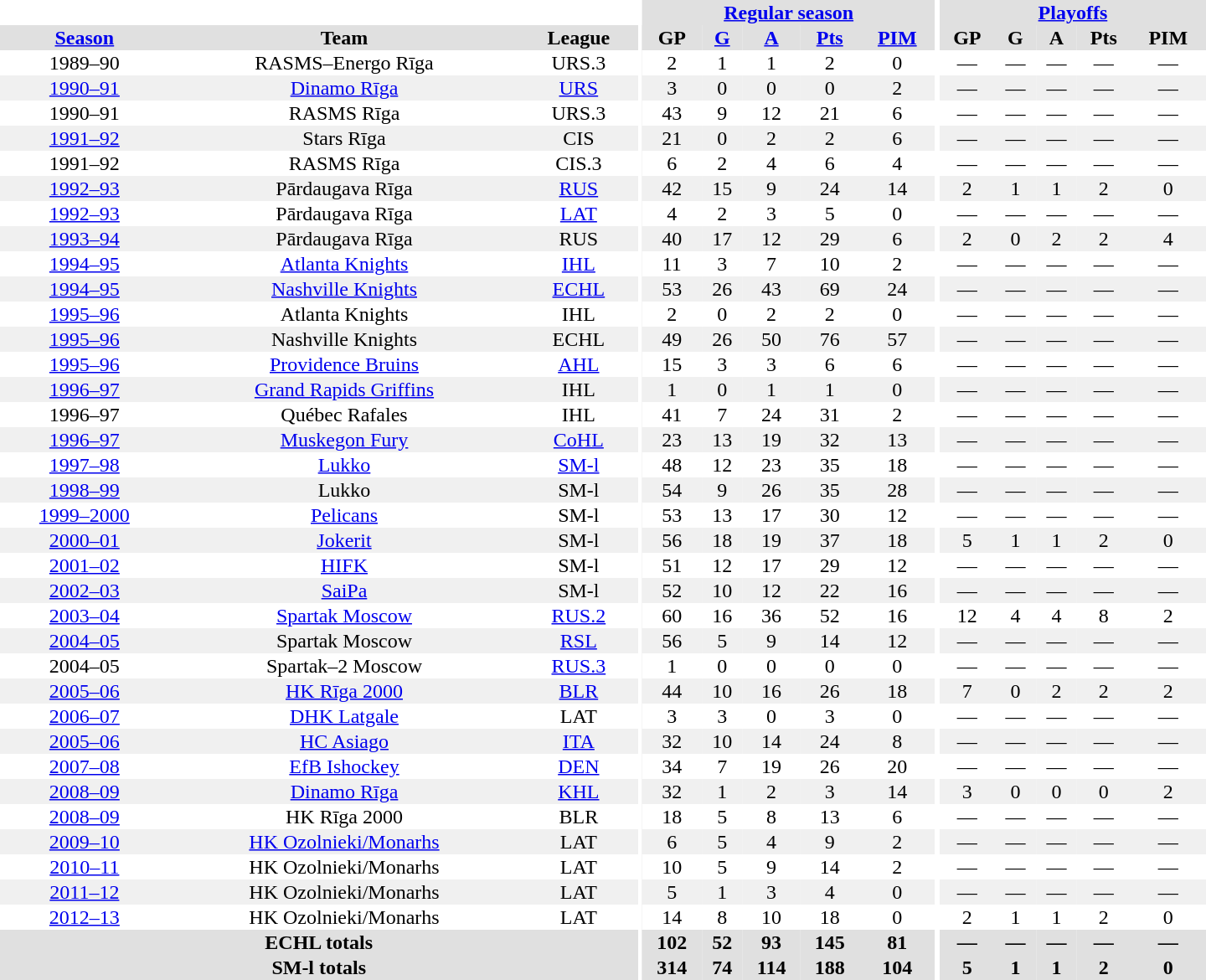<table border="0" cellpadding="1" cellspacing="0" style="text-align:center; width:60em">
<tr bgcolor="#e0e0e0">
<th colspan="3" bgcolor="#ffffff"></th>
<th rowspan="99" bgcolor="#ffffff"></th>
<th colspan="5"><a href='#'>Regular season</a></th>
<th rowspan="99" bgcolor="#ffffff"></th>
<th colspan="5"><a href='#'>Playoffs</a></th>
</tr>
<tr bgcolor="#e0e0e0">
<th><a href='#'>Season</a></th>
<th>Team</th>
<th>League</th>
<th>GP</th>
<th><a href='#'>G</a></th>
<th><a href='#'>A</a></th>
<th><a href='#'>Pts</a></th>
<th><a href='#'>PIM</a></th>
<th>GP</th>
<th>G</th>
<th>A</th>
<th>Pts</th>
<th>PIM</th>
</tr>
<tr>
<td>1989–90</td>
<td>RASMS–Energo Rīga</td>
<td>URS.3</td>
<td>2</td>
<td>1</td>
<td>1</td>
<td>2</td>
<td>0</td>
<td>—</td>
<td>—</td>
<td>—</td>
<td>—</td>
<td>—</td>
</tr>
<tr bgcolor="#f0f0f0">
<td><a href='#'>1990–91</a></td>
<td><a href='#'>Dinamo Rīga</a></td>
<td><a href='#'>URS</a></td>
<td>3</td>
<td>0</td>
<td>0</td>
<td>0</td>
<td>2</td>
<td>—</td>
<td>—</td>
<td>—</td>
<td>—</td>
<td>—</td>
</tr>
<tr>
<td>1990–91</td>
<td>RASMS Rīga</td>
<td>URS.3</td>
<td>43</td>
<td>9</td>
<td>12</td>
<td>21</td>
<td>6</td>
<td>—</td>
<td>—</td>
<td>—</td>
<td>—</td>
<td>—</td>
</tr>
<tr bgcolor="#f0f0f0">
<td><a href='#'>1991–92</a></td>
<td>Stars Rīga</td>
<td>CIS</td>
<td>21</td>
<td>0</td>
<td>2</td>
<td>2</td>
<td>6</td>
<td>—</td>
<td>—</td>
<td>—</td>
<td>—</td>
<td>—</td>
</tr>
<tr>
<td>1991–92</td>
<td>RASMS Rīga</td>
<td>CIS.3</td>
<td>6</td>
<td>2</td>
<td>4</td>
<td>6</td>
<td>4</td>
<td>—</td>
<td>—</td>
<td>—</td>
<td>—</td>
<td>—</td>
</tr>
<tr bgcolor="#f0f0f0">
<td><a href='#'>1992–93</a></td>
<td>Pārdaugava Rīga</td>
<td><a href='#'>RUS</a></td>
<td>42</td>
<td>15</td>
<td>9</td>
<td>24</td>
<td>14</td>
<td>2</td>
<td>1</td>
<td>1</td>
<td>2</td>
<td>0</td>
</tr>
<tr>
<td><a href='#'>1992–93</a></td>
<td>Pārdaugava Rīga</td>
<td><a href='#'>LAT</a></td>
<td>4</td>
<td>2</td>
<td>3</td>
<td>5</td>
<td>0</td>
<td>—</td>
<td>—</td>
<td>—</td>
<td>—</td>
<td>—</td>
</tr>
<tr bgcolor="#f0f0f0">
<td><a href='#'>1993–94</a></td>
<td>Pārdaugava Rīga</td>
<td>RUS</td>
<td>40</td>
<td>17</td>
<td>12</td>
<td>29</td>
<td>6</td>
<td>2</td>
<td>0</td>
<td>2</td>
<td>2</td>
<td>4</td>
</tr>
<tr>
<td><a href='#'>1994–95</a></td>
<td><a href='#'>Atlanta Knights</a></td>
<td><a href='#'>IHL</a></td>
<td>11</td>
<td>3</td>
<td>7</td>
<td>10</td>
<td>2</td>
<td>—</td>
<td>—</td>
<td>—</td>
<td>—</td>
<td>—</td>
</tr>
<tr bgcolor="#f0f0f0">
<td><a href='#'>1994–95</a></td>
<td><a href='#'>Nashville Knights</a></td>
<td><a href='#'>ECHL</a></td>
<td>53</td>
<td>26</td>
<td>43</td>
<td>69</td>
<td>24</td>
<td>—</td>
<td>—</td>
<td>—</td>
<td>—</td>
<td>—</td>
</tr>
<tr>
<td><a href='#'>1995–96</a></td>
<td>Atlanta Knights</td>
<td>IHL</td>
<td>2</td>
<td>0</td>
<td>2</td>
<td>2</td>
<td>0</td>
<td>—</td>
<td>—</td>
<td>—</td>
<td>—</td>
<td>—</td>
</tr>
<tr bgcolor="#f0f0f0">
<td><a href='#'>1995–96</a></td>
<td>Nashville Knights</td>
<td>ECHL</td>
<td>49</td>
<td>26</td>
<td>50</td>
<td>76</td>
<td>57</td>
<td>—</td>
<td>—</td>
<td>—</td>
<td>—</td>
<td>—</td>
</tr>
<tr>
<td><a href='#'>1995–96</a></td>
<td><a href='#'>Providence Bruins</a></td>
<td><a href='#'>AHL</a></td>
<td>15</td>
<td>3</td>
<td>3</td>
<td>6</td>
<td>6</td>
<td>—</td>
<td>—</td>
<td>—</td>
<td>—</td>
<td>—</td>
</tr>
<tr bgcolor="#f0f0f0">
<td><a href='#'>1996–97</a></td>
<td><a href='#'>Grand Rapids Griffins</a></td>
<td>IHL</td>
<td>1</td>
<td>0</td>
<td>1</td>
<td>1</td>
<td>0</td>
<td>—</td>
<td>—</td>
<td>—</td>
<td>—</td>
<td>—</td>
</tr>
<tr>
<td>1996–97</td>
<td>Québec Rafales</td>
<td>IHL</td>
<td>41</td>
<td>7</td>
<td>24</td>
<td>31</td>
<td>2</td>
<td>—</td>
<td>—</td>
<td>—</td>
<td>—</td>
<td>—</td>
</tr>
<tr bgcolor="#f0f0f0">
<td><a href='#'>1996–97</a></td>
<td><a href='#'>Muskegon Fury</a></td>
<td><a href='#'>CoHL</a></td>
<td>23</td>
<td>13</td>
<td>19</td>
<td>32</td>
<td>13</td>
<td>—</td>
<td>—</td>
<td>—</td>
<td>—</td>
<td>—</td>
</tr>
<tr>
<td><a href='#'>1997–98</a></td>
<td><a href='#'>Lukko</a></td>
<td><a href='#'>SM-l</a></td>
<td>48</td>
<td>12</td>
<td>23</td>
<td>35</td>
<td>18</td>
<td>—</td>
<td>—</td>
<td>—</td>
<td>—</td>
<td>—</td>
</tr>
<tr bgcolor="#f0f0f0">
<td><a href='#'>1998–99</a></td>
<td>Lukko</td>
<td>SM-l</td>
<td>54</td>
<td>9</td>
<td>26</td>
<td>35</td>
<td>28</td>
<td>—</td>
<td>—</td>
<td>—</td>
<td>—</td>
<td>—</td>
</tr>
<tr>
<td><a href='#'>1999–2000</a></td>
<td><a href='#'>Pelicans</a></td>
<td>SM-l</td>
<td>53</td>
<td>13</td>
<td>17</td>
<td>30</td>
<td>12</td>
<td>—</td>
<td>—</td>
<td>—</td>
<td>—</td>
<td>—</td>
</tr>
<tr bgcolor="#f0f0f0">
<td><a href='#'>2000–01</a></td>
<td><a href='#'>Jokerit</a></td>
<td>SM-l</td>
<td>56</td>
<td>18</td>
<td>19</td>
<td>37</td>
<td>18</td>
<td>5</td>
<td>1</td>
<td>1</td>
<td>2</td>
<td>0</td>
</tr>
<tr>
<td><a href='#'>2001–02</a></td>
<td><a href='#'>HIFK</a></td>
<td>SM-l</td>
<td>51</td>
<td>12</td>
<td>17</td>
<td>29</td>
<td>12</td>
<td>—</td>
<td>—</td>
<td>—</td>
<td>—</td>
<td>—</td>
</tr>
<tr bgcolor="#f0f0f0">
<td><a href='#'>2002–03</a></td>
<td><a href='#'>SaiPa</a></td>
<td>SM-l</td>
<td>52</td>
<td>10</td>
<td>12</td>
<td>22</td>
<td>16</td>
<td>—</td>
<td>—</td>
<td>—</td>
<td>—</td>
<td>—</td>
</tr>
<tr>
<td><a href='#'>2003–04</a></td>
<td><a href='#'>Spartak Moscow</a></td>
<td><a href='#'>RUS.2</a></td>
<td>60</td>
<td>16</td>
<td>36</td>
<td>52</td>
<td>16</td>
<td>12</td>
<td>4</td>
<td>4</td>
<td>8</td>
<td>2</td>
</tr>
<tr bgcolor="#f0f0f0">
<td><a href='#'>2004–05</a></td>
<td>Spartak Moscow</td>
<td><a href='#'>RSL</a></td>
<td>56</td>
<td>5</td>
<td>9</td>
<td>14</td>
<td>12</td>
<td>—</td>
<td>—</td>
<td>—</td>
<td>—</td>
<td>—</td>
</tr>
<tr>
<td>2004–05</td>
<td>Spartak–2 Moscow</td>
<td><a href='#'>RUS.3</a></td>
<td>1</td>
<td>0</td>
<td>0</td>
<td>0</td>
<td>0</td>
<td>—</td>
<td>—</td>
<td>—</td>
<td>—</td>
<td>—</td>
</tr>
<tr bgcolor="#f0f0f0">
<td><a href='#'>2005–06</a></td>
<td><a href='#'>HK Rīga 2000</a></td>
<td><a href='#'>BLR</a></td>
<td>44</td>
<td>10</td>
<td>16</td>
<td>26</td>
<td>18</td>
<td>7</td>
<td>0</td>
<td>2</td>
<td>2</td>
<td>2</td>
</tr>
<tr>
<td><a href='#'>2006–07</a></td>
<td><a href='#'>DHK Latgale</a></td>
<td>LAT</td>
<td>3</td>
<td>3</td>
<td>0</td>
<td>3</td>
<td>0</td>
<td>—</td>
<td>—</td>
<td>—</td>
<td>—</td>
<td>—</td>
</tr>
<tr bgcolor="#f0f0f0">
<td><a href='#'>2005–06</a></td>
<td><a href='#'>HC Asiago</a></td>
<td><a href='#'>ITA</a></td>
<td>32</td>
<td>10</td>
<td>14</td>
<td>24</td>
<td>8</td>
<td>—</td>
<td>—</td>
<td>—</td>
<td>—</td>
<td>—</td>
</tr>
<tr>
<td><a href='#'>2007–08</a></td>
<td><a href='#'>EfB Ishockey</a></td>
<td><a href='#'>DEN</a></td>
<td>34</td>
<td>7</td>
<td>19</td>
<td>26</td>
<td>20</td>
<td>—</td>
<td>—</td>
<td>—</td>
<td>—</td>
<td>—</td>
</tr>
<tr bgcolor="#f0f0f0">
<td><a href='#'>2008–09</a></td>
<td><a href='#'>Dinamo Rīga</a></td>
<td><a href='#'>KHL</a></td>
<td>32</td>
<td>1</td>
<td>2</td>
<td>3</td>
<td>14</td>
<td>3</td>
<td>0</td>
<td>0</td>
<td>0</td>
<td>2</td>
</tr>
<tr>
<td><a href='#'>2008–09</a></td>
<td>HK Rīga 2000</td>
<td>BLR</td>
<td>18</td>
<td>5</td>
<td>8</td>
<td>13</td>
<td>6</td>
<td>—</td>
<td>—</td>
<td>—</td>
<td>—</td>
<td>—</td>
</tr>
<tr bgcolor="#f0f0f0">
<td><a href='#'>2009–10</a></td>
<td><a href='#'>HK Ozolnieki/Monarhs</a></td>
<td>LAT</td>
<td>6</td>
<td>5</td>
<td>4</td>
<td>9</td>
<td>2</td>
<td>—</td>
<td>—</td>
<td>—</td>
<td>—</td>
<td>—</td>
</tr>
<tr>
<td><a href='#'>2010–11</a></td>
<td>HK Ozolnieki/Monarhs</td>
<td>LAT</td>
<td>10</td>
<td>5</td>
<td>9</td>
<td>14</td>
<td>2</td>
<td>—</td>
<td>—</td>
<td>—</td>
<td>—</td>
<td>—</td>
</tr>
<tr bgcolor="#f0f0f0">
<td><a href='#'>2011–12</a></td>
<td>HK Ozolnieki/Monarhs</td>
<td>LAT</td>
<td>5</td>
<td>1</td>
<td>3</td>
<td>4</td>
<td>0</td>
<td>—</td>
<td>—</td>
<td>—</td>
<td>—</td>
<td>—</td>
</tr>
<tr>
<td><a href='#'>2012–13</a></td>
<td>HK Ozolnieki/Monarhs</td>
<td>LAT</td>
<td>14</td>
<td>8</td>
<td>10</td>
<td>18</td>
<td>0</td>
<td>2</td>
<td>1</td>
<td>1</td>
<td>2</td>
<td>0</td>
</tr>
<tr bgcolor="#e0e0e0">
<th colspan="3">ECHL totals</th>
<th>102</th>
<th>52</th>
<th>93</th>
<th>145</th>
<th>81</th>
<th>—</th>
<th>—</th>
<th>—</th>
<th>—</th>
<th>—</th>
</tr>
<tr bgcolor="#e0e0e0">
<th colspan="3">SM-l totals</th>
<th>314</th>
<th>74</th>
<th>114</th>
<th>188</th>
<th>104</th>
<th>5</th>
<th>1</th>
<th>1</th>
<th>2</th>
<th>0</th>
</tr>
</table>
